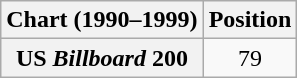<table class="wikitable sortable plainrowheaders" style="text-align:center">
<tr>
<th scope="col">Chart (1990–1999)</th>
<th scope="col">Position</th>
</tr>
<tr>
<th scope="row">US <em>Billboard</em> 200</th>
<td>79</td>
</tr>
</table>
